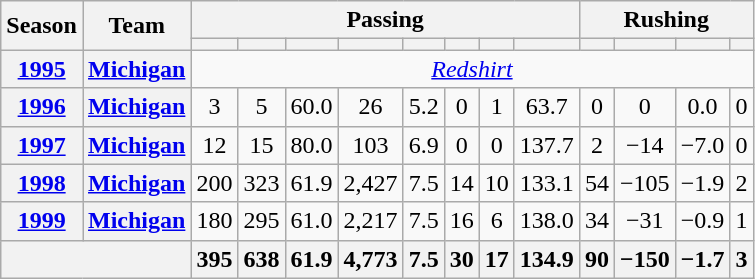<table class="wikitable" style="text-align:center;">
<tr>
<th rowspan="2">Season</th>
<th rowspan="2">Team</th>
<th colspan="8">Passing</th>
<th colspan="4">Rushing</th>
</tr>
<tr>
<th></th>
<th></th>
<th></th>
<th></th>
<th></th>
<th></th>
<th></th>
<th></th>
<th></th>
<th></th>
<th></th>
<th></th>
</tr>
<tr>
<th><a href='#'>1995</a></th>
<th><a href='#'>Michigan</a></th>
<td colspan="12"> <em><a href='#'>Redshirt</a></em></td>
</tr>
<tr>
<th><a href='#'>1996</a></th>
<th><a href='#'>Michigan</a></th>
<td>3</td>
<td>5</td>
<td>60.0</td>
<td>26</td>
<td>5.2</td>
<td>0</td>
<td>1</td>
<td>63.7</td>
<td>0</td>
<td>0</td>
<td>0.0</td>
<td>0</td>
</tr>
<tr>
<th><a href='#'>1997</a></th>
<th><a href='#'>Michigan</a></th>
<td>12</td>
<td>15</td>
<td>80.0</td>
<td>103</td>
<td>6.9</td>
<td>0</td>
<td>0</td>
<td>137.7</td>
<td>2</td>
<td>−14</td>
<td>−7.0</td>
<td>0</td>
</tr>
<tr>
<th><a href='#'>1998</a></th>
<th><a href='#'>Michigan</a></th>
<td>200</td>
<td>323</td>
<td>61.9</td>
<td>2,427</td>
<td>7.5</td>
<td>14</td>
<td>10</td>
<td>133.1</td>
<td>54</td>
<td>−105</td>
<td>−1.9</td>
<td>2</td>
</tr>
<tr>
<th><a href='#'>1999</a></th>
<th><a href='#'>Michigan</a></th>
<td>180</td>
<td>295</td>
<td>61.0</td>
<td>2,217</td>
<td>7.5</td>
<td>16</td>
<td>6</td>
<td>138.0</td>
<td>34</td>
<td>−31</td>
<td>−0.9</td>
<td>1</td>
</tr>
<tr>
<th colspan="2"></th>
<th>395</th>
<th>638</th>
<th>61.9</th>
<th>4,773</th>
<th>7.5</th>
<th>30</th>
<th>17</th>
<th>134.9</th>
<th>90</th>
<th>−150</th>
<th>−1.7</th>
<th>3</th>
</tr>
</table>
